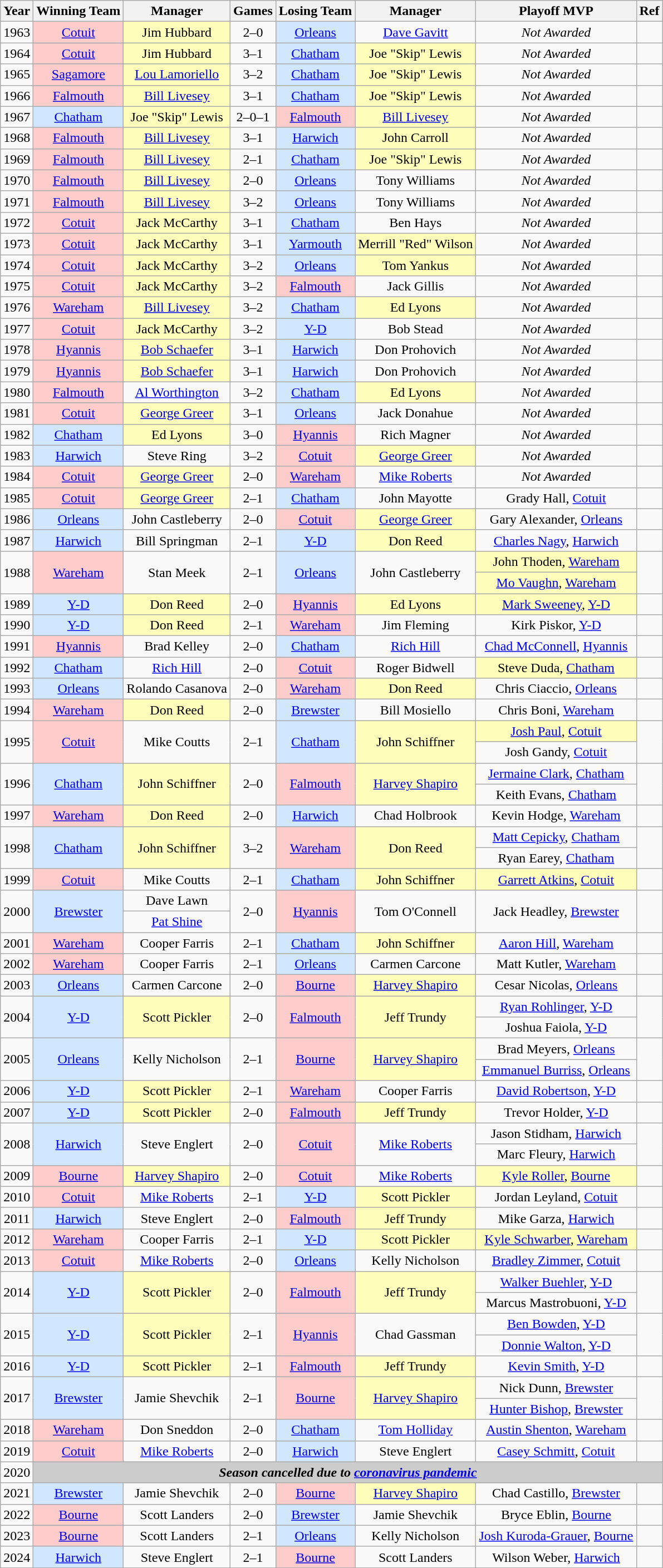<table class="wikitable" style="text-align:center">
<tr>
<th>Year</th>
<th>Winning Team</th>
<th>Manager</th>
<th>Games</th>
<th>Losing Team</th>
<th>Manager</th>
<th>Playoff MVP</th>
<th>Ref</th>
</tr>
<tr>
<td>1963</td>
<td bgcolor=#ffcccc><a href='#'>Cotuit</a></td>
<td !scope="row" style="background:#ffb;">Jim Hubbard</td>
<td>2–0</td>
<td bgcolor=#D0E7FF><a href='#'>Orleans</a></td>
<td><a href='#'>Dave Gavitt</a></td>
<td><em>Not Awarded</em></td>
<td></td>
</tr>
<tr>
<td>1964</td>
<td bgcolor=#ffcccc><a href='#'>Cotuit</a></td>
<td !scope="row" style="background:#ffb;">Jim Hubbard</td>
<td>3–1</td>
<td bgcolor=#D0E7FF><a href='#'>Chatham</a></td>
<td !scope="row" style="background:#ffb;">Joe "Skip" Lewis</td>
<td><em>Not Awarded</em></td>
<td></td>
</tr>
<tr>
<td>1965</td>
<td bgcolor=#ffcccc><a href='#'>Sagamore</a></td>
<td !scope="row" style="background:#ffb;"><a href='#'>Lou Lamoriello</a></td>
<td>3–2</td>
<td bgcolor=#D0E7FF><a href='#'>Chatham</a></td>
<td !scope="row" style="background:#ffb;">Joe "Skip" Lewis</td>
<td><em>Not Awarded</em></td>
<td></td>
</tr>
<tr>
<td>1966</td>
<td bgcolor=#ffcccc><a href='#'>Falmouth</a></td>
<td !scope="row" style="background:#ffb;"><a href='#'>Bill Livesey</a></td>
<td>3–1</td>
<td bgcolor=#D0E7FF><a href='#'>Chatham</a></td>
<td !scope="row" style="background:#ffb;">Joe "Skip" Lewis</td>
<td><em>Not Awarded</em></td>
<td></td>
</tr>
<tr>
<td>1967</td>
<td bgcolor=#D0E7FF><a href='#'>Chatham</a></td>
<td !scope="row" style="background:#ffb;">Joe "Skip" Lewis</td>
<td>2–0–1</td>
<td bgcolor=#ffcccc><a href='#'>Falmouth</a></td>
<td !scope="row" style="background:#ffb;"><a href='#'>Bill Livesey</a></td>
<td><em>Not Awarded</em></td>
<td></td>
</tr>
<tr>
<td>1968</td>
<td bgcolor=#ffcccc><a href='#'>Falmouth</a></td>
<td !scope="row" style="background:#ffb;"><a href='#'>Bill Livesey</a></td>
<td>3–1</td>
<td bgcolor=#D0E7FF><a href='#'>Harwich</a></td>
<td !scope="row" style="background:#ffb;">John Carroll</td>
<td><em>Not Awarded</em></td>
<td></td>
</tr>
<tr>
<td>1969</td>
<td bgcolor=#ffcccc><a href='#'>Falmouth</a></td>
<td !scope="row" style="background:#ffb;"><a href='#'>Bill Livesey</a></td>
<td>2–1</td>
<td bgcolor=#D0E7FF><a href='#'>Chatham</a></td>
<td !scope="row" style="background:#ffb;">Joe "Skip" Lewis</td>
<td><em>Not Awarded</em></td>
<td></td>
</tr>
<tr>
<td>1970</td>
<td bgcolor=#ffcccc><a href='#'>Falmouth</a></td>
<td !scope="row" style="background:#ffb;"><a href='#'>Bill Livesey</a></td>
<td>2–0</td>
<td bgcolor=#D0E7FF><a href='#'>Orleans</a></td>
<td>Tony Williams</td>
<td><em>Not Awarded</em></td>
<td></td>
</tr>
<tr>
<td>1971</td>
<td bgcolor=#ffcccc><a href='#'>Falmouth</a></td>
<td !scope="row" style="background:#ffb;"><a href='#'>Bill Livesey</a></td>
<td>3–2</td>
<td bgcolor=#D0E7FF><a href='#'>Orleans</a></td>
<td>Tony Williams</td>
<td><em>Not Awarded</em></td>
<td></td>
</tr>
<tr>
<td>1972</td>
<td bgcolor=#ffcccc><a href='#'>Cotuit</a></td>
<td !scope="row" style="background:#ffb;">Jack McCarthy</td>
<td>3–1</td>
<td bgcolor=#D0E7FF><a href='#'>Chatham</a></td>
<td>Ben Hays</td>
<td><em>Not Awarded</em></td>
<td></td>
</tr>
<tr>
<td>1973</td>
<td bgcolor=#ffcccc><a href='#'>Cotuit</a></td>
<td !scope="row" style="background:#ffb;">Jack McCarthy</td>
<td>3–1</td>
<td bgcolor=#D0E7FF><a href='#'>Yarmouth</a></td>
<td !scope="row" style="background:#ffb;">Merrill "Red" Wilson</td>
<td><em>Not Awarded</em></td>
<td></td>
</tr>
<tr>
<td>1974</td>
<td bgcolor=#ffcccc><a href='#'>Cotuit</a></td>
<td !scope="row" style="background:#ffb;">Jack McCarthy</td>
<td>3–2</td>
<td bgcolor=#D0E7FF><a href='#'>Orleans</a></td>
<td !scope="row" style="background:#ffb;">Tom Yankus</td>
<td><em>Not Awarded</em></td>
<td></td>
</tr>
<tr>
<td>1975</td>
<td bgcolor=#ffcccc><a href='#'>Cotuit</a></td>
<td !scope="row" style="background:#ffb;">Jack McCarthy</td>
<td>3–2</td>
<td bgcolor=#ffcccc><a href='#'>Falmouth</a></td>
<td>Jack Gillis</td>
<td><em>Not Awarded</em></td>
<td></td>
</tr>
<tr>
<td>1976</td>
<td bgcolor=#ffcccc><a href='#'>Wareham</a></td>
<td !scope="row" style="background:#ffb;"><a href='#'>Bill Livesey</a></td>
<td>3–2</td>
<td bgcolor=#D0E7FF><a href='#'>Chatham</a></td>
<td !scope="row" style="background:#ffb;">Ed Lyons</td>
<td><em>Not Awarded</em></td>
<td></td>
</tr>
<tr>
<td>1977</td>
<td bgcolor=#ffcccc><a href='#'>Cotuit</a></td>
<td !scope="row" style="background:#ffb;">Jack McCarthy</td>
<td>3–2</td>
<td bgcolor=#D0E7FF><a href='#'>Y-D</a></td>
<td>Bob Stead</td>
<td><em>Not Awarded</em></td>
<td></td>
</tr>
<tr>
<td>1978</td>
<td bgcolor=#ffcccc><a href='#'>Hyannis</a></td>
<td !scope="row" style="background:#ffb;"><a href='#'>Bob Schaefer</a></td>
<td>3–1</td>
<td bgcolor=#D0E7FF><a href='#'>Harwich</a></td>
<td>Don Prohovich</td>
<td><em>Not Awarded</em></td>
<td></td>
</tr>
<tr>
<td>1979</td>
<td bgcolor=#ffcccc><a href='#'>Hyannis</a></td>
<td !scope="row" style="background:#ffb;"><a href='#'>Bob Schaefer</a></td>
<td>3–1</td>
<td bgcolor=#D0E7FF><a href='#'>Harwich</a></td>
<td>Don Prohovich</td>
<td><em>Not Awarded</em></td>
<td></td>
</tr>
<tr>
<td>1980</td>
<td bgcolor=#ffcccc><a href='#'>Falmouth</a></td>
<td><a href='#'>Al Worthington</a></td>
<td>3–2</td>
<td bgcolor=#D0E7FF><a href='#'>Chatham</a></td>
<td !scope="row" style="background:#ffb;">Ed Lyons</td>
<td><em>Not Awarded</em></td>
<td></td>
</tr>
<tr>
<td>1981</td>
<td bgcolor=#ffcccc><a href='#'>Cotuit</a></td>
<td !scope="row" style="background:#ffb;"><a href='#'>George Greer</a></td>
<td>3–1</td>
<td bgcolor=#D0E7FF><a href='#'>Orleans</a></td>
<td>Jack Donahue</td>
<td><em>Not Awarded</em></td>
<td></td>
</tr>
<tr>
<td>1982</td>
<td bgcolor=#D0E7FF><a href='#'>Chatham</a></td>
<td !scope="row" style="background:#ffb;">Ed Lyons</td>
<td>3–0</td>
<td bgcolor=#ffcccc><a href='#'>Hyannis</a></td>
<td>Rich Magner</td>
<td><em>Not Awarded</em></td>
<td></td>
</tr>
<tr>
<td>1983</td>
<td bgcolor=#D0E7FF><a href='#'>Harwich</a></td>
<td>Steve Ring</td>
<td>3–2</td>
<td bgcolor=#ffcccc><a href='#'>Cotuit</a></td>
<td !scope="row" style="background:#ffb;"><a href='#'>George Greer</a></td>
<td><em>Not Awarded</em></td>
<td></td>
</tr>
<tr>
<td>1984</td>
<td bgcolor=#ffcccc><a href='#'>Cotuit</a></td>
<td !scope="row" style="background:#ffb;"><a href='#'>George Greer</a></td>
<td>2–0</td>
<td bgcolor=#ffcccc><a href='#'>Wareham</a></td>
<td><a href='#'>Mike Roberts</a></td>
<td><em>Not Awarded</em></td>
<td></td>
</tr>
<tr>
<td>1985</td>
<td bgcolor=#ffcccc><a href='#'>Cotuit</a></td>
<td !scope="row" style="background:#ffb;"><a href='#'>George Greer</a></td>
<td>2–1</td>
<td bgcolor=#D0E7FF><a href='#'>Chatham</a></td>
<td>John Mayotte</td>
<td>Grady Hall, <a href='#'>Cotuit</a></td>
<td></td>
</tr>
<tr>
<td>1986</td>
<td bgcolor=#D0E7FF><a href='#'>Orleans</a></td>
<td>John Castleberry</td>
<td>2–0</td>
<td bgcolor=#ffcccc><a href='#'>Cotuit</a></td>
<td !scope="row" style="background:#ffb;"><a href='#'>George Greer</a></td>
<td>Gary Alexander, <a href='#'>Orleans</a></td>
<td></td>
</tr>
<tr>
<td>1987</td>
<td bgcolor=#D0E7FF><a href='#'>Harwich</a></td>
<td>Bill Springman</td>
<td>2–1</td>
<td bgcolor=#D0E7FF><a href='#'>Y-D</a></td>
<td !scope="row" style="background:#ffb;">Don Reed</td>
<td><a href='#'>Charles Nagy</a>, <a href='#'>Harwich</a></td>
<td></td>
</tr>
<tr>
<td rowspan="2">1988</td>
<td rowspan="2" bgcolor=#ffcccc><a href='#'>Wareham</a></td>
<td rowspan="2">Stan Meek</td>
<td rowspan="2">2–1</td>
<td rowspan="2" bgcolor=#D0E7FF><a href='#'>Orleans</a></td>
<td rowspan="2">John Castleberry</td>
<td !scope="row" style="background:#ffb;">John Thoden, <a href='#'>Wareham</a></td>
<td rowspan="2"></td>
</tr>
<tr>
<td !scope="row" style="background:#ffb;"><a href='#'>Mo Vaughn</a>, <a href='#'>Wareham</a></td>
</tr>
<tr>
<td>1989</td>
<td bgcolor=#D0E7FF><a href='#'>Y-D</a></td>
<td !scope="row" style="background:#ffb;">Don Reed</td>
<td>2–0</td>
<td bgcolor=#ffcccc><a href='#'>Hyannis</a></td>
<td !scope="row" style="background:#ffb;">Ed Lyons</td>
<td !scope="row" style="background:#ffb;"><a href='#'>Mark Sweeney</a>, <a href='#'>Y-D</a></td>
<td></td>
</tr>
<tr>
<td>1990</td>
<td bgcolor=#D0E7FF><a href='#'>Y-D</a></td>
<td !scope="row" style="background:#ffb;">Don Reed</td>
<td>2–1</td>
<td bgcolor=#ffcccc><a href='#'>Wareham</a></td>
<td>Jim Fleming</td>
<td>Kirk Piskor, <a href='#'>Y-D</a></td>
<td></td>
</tr>
<tr>
<td>1991</td>
<td bgcolor=#ffcccc><a href='#'>Hyannis</a></td>
<td>Brad Kelley</td>
<td>2–0</td>
<td bgcolor=#D0E7FF><a href='#'>Chatham</a></td>
<td><a href='#'>Rich Hill</a></td>
<td><a href='#'>Chad McConnell</a>, <a href='#'>Hyannis</a></td>
<td></td>
</tr>
<tr>
<td>1992</td>
<td bgcolor=#D0E7FF><a href='#'>Chatham</a></td>
<td><a href='#'>Rich Hill</a></td>
<td>2–0</td>
<td bgcolor=#ffcccc><a href='#'>Cotuit</a></td>
<td>Roger Bidwell</td>
<td !scope="row" style="background:#ffb;">Steve Duda, <a href='#'>Chatham</a></td>
<td></td>
</tr>
<tr>
<td>1993</td>
<td bgcolor=#D0E7FF><a href='#'>Orleans</a></td>
<td>Rolando Casanova</td>
<td>2–0</td>
<td bgcolor=#ffcccc><a href='#'>Wareham</a></td>
<td !scope="row" style="background:#ffb;">Don Reed</td>
<td>Chris Ciaccio, <a href='#'>Orleans</a></td>
<td></td>
</tr>
<tr>
<td>1994</td>
<td bgcolor=#ffcccc><a href='#'>Wareham</a></td>
<td !scope="row" style="background:#ffb;">Don Reed</td>
<td>2–0</td>
<td bgcolor=#D0E7FF><a href='#'>Brewster</a></td>
<td>Bill Mosiello</td>
<td>Chris Boni, <a href='#'>Wareham</a></td>
<td></td>
</tr>
<tr>
<td rowspan="2">1995</td>
<td rowspan="2" bgcolor=#ffcccc><a href='#'>Cotuit</a></td>
<td rowspan="2">Mike Coutts</td>
<td rowspan="2">2–1</td>
<td rowspan="2" bgcolor=#D0E7FF><a href='#'>Chatham</a></td>
<td rowspan="2" !scope="row" style="background:#ffb;">John Schiffner</td>
<td !scope="row" style="background:#ffb;"><a href='#'>Josh Paul</a>, <a href='#'>Cotuit</a></td>
<td rowspan="2"></td>
</tr>
<tr>
<td>Josh Gandy, <a href='#'>Cotuit</a></td>
</tr>
<tr>
<td rowspan="2">1996</td>
<td rowspan="2" bgcolor=#D0E7FF><a href='#'>Chatham</a></td>
<td rowspan="2" !scope="row" style="background:#ffb;">John Schiffner</td>
<td rowspan="2">2–0</td>
<td rowspan="2" bgcolor=#ffcccc><a href='#'>Falmouth</a></td>
<td rowspan="2" !scope="row" style="background:#ffb;"><a href='#'>Harvey Shapiro</a></td>
<td><a href='#'>Jermaine Clark</a>, <a href='#'>Chatham</a></td>
<td rowspan="2"></td>
</tr>
<tr>
<td>Keith Evans, <a href='#'>Chatham</a></td>
</tr>
<tr>
<td>1997</td>
<td bgcolor=#ffcccc><a href='#'>Wareham</a></td>
<td !scope="row" style="background:#ffb;">Don Reed</td>
<td>2–0</td>
<td bgcolor=#D0E7FF><a href='#'>Harwich</a></td>
<td>Chad Holbrook</td>
<td>Kevin Hodge, <a href='#'>Wareham</a></td>
<td></td>
</tr>
<tr>
<td rowspan="2">1998</td>
<td rowspan="2" bgcolor=#D0E7FF><a href='#'>Chatham</a></td>
<td rowspan="2" !scope="row" style="background:#ffb;">John Schiffner</td>
<td rowspan="2">3–2</td>
<td rowspan="2" bgcolor=#ffcccc><a href='#'>Wareham</a></td>
<td rowspan="2" !scope="row" style="background:#ffb;">Don Reed</td>
<td><a href='#'>Matt Cepicky</a>, <a href='#'>Chatham</a></td>
<td rowspan="2"></td>
</tr>
<tr>
<td>Ryan Earey, <a href='#'>Chatham</a></td>
</tr>
<tr>
<td>1999</td>
<td bgcolor=#ffcccc><a href='#'>Cotuit</a></td>
<td>Mike Coutts</td>
<td>2–1</td>
<td bgcolor=#D0E7FF><a href='#'>Chatham</a></td>
<td !scope="row" style="background:#ffb;">John Schiffner</td>
<td !scope="row" style="background:#ffb;"><a href='#'>Garrett Atkins</a>, <a href='#'>Cotuit</a></td>
<td></td>
</tr>
<tr>
<td rowspan="2">2000</td>
<td rowspan="2" bgcolor=#D0E7FF><a href='#'>Brewster</a></td>
<td>Dave Lawn</td>
<td rowspan="2">2–0</td>
<td rowspan="2" bgcolor=#ffcccc><a href='#'>Hyannis</a></td>
<td rowspan="2">Tom O'Connell</td>
<td rowspan="2">Jack Headley, <a href='#'>Brewster</a></td>
<td rowspan="2"></td>
</tr>
<tr>
<td><a href='#'>Pat Shine</a></td>
</tr>
<tr>
<td>2001</td>
<td bgcolor=#ffcccc><a href='#'>Wareham</a></td>
<td>Cooper Farris</td>
<td>2–1</td>
<td bgcolor=#D0E7FF><a href='#'>Chatham</a></td>
<td !scope="row" style="background:#ffb;">John Schiffner</td>
<td><a href='#'>Aaron Hill</a>, <a href='#'>Wareham</a></td>
<td></td>
</tr>
<tr>
<td>2002</td>
<td bgcolor=#ffcccc><a href='#'>Wareham</a></td>
<td>Cooper Farris</td>
<td>2–1</td>
<td bgcolor=#D0E7FF><a href='#'>Orleans</a></td>
<td>Carmen Carcone</td>
<td>Matt Kutler, <a href='#'>Wareham</a></td>
<td></td>
</tr>
<tr>
<td>2003</td>
<td bgcolor=#D0E7FF><a href='#'>Orleans</a></td>
<td>Carmen Carcone</td>
<td>2–0</td>
<td bgcolor=#ffcccc><a href='#'>Bourne</a></td>
<td !scope="row" style="background:#ffb;"><a href='#'>Harvey Shapiro</a></td>
<td>Cesar Nicolas, <a href='#'>Orleans</a></td>
<td></td>
</tr>
<tr>
<td rowspan="2">2004</td>
<td rowspan="2" bgcolor=#D0E7FF><a href='#'>Y-D</a></td>
<td rowspan="2" !scope="row" style="background:#ffb;">Scott Pickler</td>
<td rowspan="2">2–0</td>
<td rowspan="2" bgcolor=#ffcccc><a href='#'>Falmouth</a></td>
<td rowspan="2" !scope="row" style="background:#ffb;">Jeff Trundy</td>
<td><a href='#'>Ryan Rohlinger</a>, <a href='#'>Y-D</a></td>
<td rowspan="2"></td>
</tr>
<tr>
<td>Joshua Faiola, <a href='#'>Y-D</a></td>
</tr>
<tr>
<td rowspan="2">2005</td>
<td rowspan="2" bgcolor=#D0E7FF><a href='#'>Orleans</a></td>
<td rowspan="2">Kelly Nicholson</td>
<td rowspan="2">2–1</td>
<td rowspan="2" bgcolor=#ffcccc><a href='#'>Bourne</a></td>
<td rowspan="2" !scope="row" style="background:#ffb;"><a href='#'>Harvey Shapiro</a></td>
<td>Brad Meyers, <a href='#'>Orleans</a></td>
<td rowspan="2"></td>
</tr>
<tr>
<td><a href='#'>Emmanuel Burriss</a>, <a href='#'>Orleans</a></td>
</tr>
<tr>
<td>2006</td>
<td bgcolor=#D0E7FF><a href='#'>Y-D</a></td>
<td !scope="row" style="background:#ffb;">Scott Pickler</td>
<td>2–1</td>
<td bgcolor=#ffcccc><a href='#'>Wareham</a></td>
<td>Cooper Farris</td>
<td><a href='#'>David Robertson</a>, <a href='#'>Y-D</a></td>
<td></td>
</tr>
<tr>
<td>2007</td>
<td bgcolor=#D0E7FF><a href='#'>Y-D</a></td>
<td !scope="row" style="background:#ffb;">Scott Pickler</td>
<td>2–0</td>
<td bgcolor=#ffcccc><a href='#'>Falmouth</a></td>
<td !scope="row" style="background:#ffb;">Jeff Trundy</td>
<td>Trevor Holder, <a href='#'>Y-D</a></td>
<td></td>
</tr>
<tr>
<td rowspan="2">2008</td>
<td rowspan="2" bgcolor=#D0E7FF><a href='#'>Harwich</a></td>
<td rowspan="2">Steve Englert</td>
<td rowspan="2">2–0</td>
<td rowspan="2" bgcolor=#ffcccc><a href='#'>Cotuit</a></td>
<td rowspan="2"><a href='#'>Mike Roberts</a></td>
<td>Jason Stidham, <a href='#'>Harwich</a></td>
<td rowspan="2"></td>
</tr>
<tr>
<td>Marc Fleury, <a href='#'>Harwich</a></td>
</tr>
<tr>
<td>2009</td>
<td bgcolor=#ffcccc><a href='#'>Bourne</a></td>
<td !scope="row" style="background:#ffb;"><a href='#'>Harvey Shapiro</a></td>
<td>2–0</td>
<td bgcolor=#ffcccc><a href='#'>Cotuit</a></td>
<td><a href='#'>Mike Roberts</a></td>
<td !scope="row" style="background:#ffb;"><a href='#'>Kyle Roller</a>, <a href='#'>Bourne</a></td>
<td></td>
</tr>
<tr>
<td>2010</td>
<td bgcolor=#ffcccc><a href='#'>Cotuit</a></td>
<td><a href='#'>Mike Roberts</a></td>
<td>2–1</td>
<td bgcolor=#D0E7FF><a href='#'>Y-D</a></td>
<td !scope="row" style="background:#ffb;">Scott Pickler</td>
<td>Jordan Leyland, <a href='#'>Cotuit</a></td>
<td></td>
</tr>
<tr>
<td>2011</td>
<td bgcolor=#D0E7FF><a href='#'>Harwich</a></td>
<td>Steve Englert</td>
<td>2–0</td>
<td bgcolor=#ffcccc><a href='#'>Falmouth</a></td>
<td !scope="row" style="background:#ffb;">Jeff Trundy</td>
<td>Mike Garza, <a href='#'>Harwich</a></td>
<td></td>
</tr>
<tr>
<td>2012</td>
<td bgcolor=#ffcccc><a href='#'>Wareham</a></td>
<td>Cooper Farris</td>
<td>2–1</td>
<td bgcolor=#D0E7FF><a href='#'>Y-D</a></td>
<td !scope="row" style="background:#ffb;">Scott Pickler</td>
<td !scope="row" style="background:#ffb;"><a href='#'>Kyle Schwarber</a>, <a href='#'>Wareham</a></td>
<td></td>
</tr>
<tr>
<td>2013</td>
<td bgcolor=#ffcccc><a href='#'>Cotuit</a></td>
<td><a href='#'>Mike Roberts</a></td>
<td>2–0</td>
<td bgcolor=#D0E7FF><a href='#'>Orleans</a></td>
<td>Kelly Nicholson</td>
<td><a href='#'>Bradley Zimmer</a>, <a href='#'>Cotuit</a></td>
<td></td>
</tr>
<tr>
<td rowspan="2">2014</td>
<td rowspan="2" bgcolor=#D0E7FF><a href='#'>Y-D</a></td>
<td rowspan="2" !scope="row" style="background:#ffb;">Scott Pickler</td>
<td rowspan="2">2–0</td>
<td rowspan="2" bgcolor=#ffcccc><a href='#'>Falmouth</a></td>
<td rowspan="2" !scope="row" style="background:#ffb;">Jeff Trundy</td>
<td><a href='#'>Walker Buehler</a>, <a href='#'>Y-D</a></td>
<td rowspan="2"></td>
</tr>
<tr>
<td>Marcus Mastrobuoni, <a href='#'>Y-D</a></td>
</tr>
<tr>
<td rowspan="2">2015</td>
<td rowspan="2" bgcolor=#D0E7FF><a href='#'>Y-D</a></td>
<td rowspan="2" !scope="row" style="background:#ffb;">Scott Pickler</td>
<td rowspan="2">2–1</td>
<td rowspan="2" bgcolor=#ffcccc><a href='#'>Hyannis</a></td>
<td rowspan="2">Chad Gassman</td>
<td><a href='#'>Ben Bowden</a>, <a href='#'>Y-D</a></td>
<td rowspan="2"></td>
</tr>
<tr>
<td><a href='#'>Donnie Walton</a>, <a href='#'>Y-D</a></td>
</tr>
<tr>
<td>2016</td>
<td bgcolor=#D0E7FF><a href='#'>Y-D</a></td>
<td !scope="row" style="background:#ffb;">Scott Pickler</td>
<td>2–1</td>
<td bgcolor=#ffcccc><a href='#'>Falmouth</a></td>
<td !scope="row" style="background:#ffb;">Jeff Trundy</td>
<td><a href='#'>Kevin Smith</a>, <a href='#'>Y-D</a></td>
<td></td>
</tr>
<tr>
<td rowspan="2">2017</td>
<td rowspan="2" bgcolor=#D0E7FF><a href='#'>Brewster</a></td>
<td rowspan="2">Jamie Shevchik</td>
<td rowspan="2">2–1</td>
<td rowspan="2" bgcolor=#ffcccc><a href='#'>Bourne</a></td>
<td rowspan="2" !scope="row" style="background:#ffb;"><a href='#'>Harvey Shapiro</a></td>
<td>Nick Dunn, <a href='#'>Brewster</a></td>
<td rowspan="2"></td>
</tr>
<tr>
<td><a href='#'>Hunter Bishop</a>, <a href='#'>Brewster</a></td>
</tr>
<tr>
<td>2018</td>
<td bgcolor=#ffcccc><a href='#'>Wareham</a></td>
<td>Don Sneddon</td>
<td>2–0</td>
<td bgcolor=#D0E7FF><a href='#'>Chatham</a></td>
<td><a href='#'>Tom Holliday</a></td>
<td><a href='#'>Austin Shenton</a>, <a href='#'>Wareham</a></td>
<td></td>
</tr>
<tr>
<td>2019</td>
<td bgcolor=#ffcccc><a href='#'>Cotuit</a></td>
<td><a href='#'>Mike Roberts</a></td>
<td>2–0</td>
<td bgcolor=#D0E7FF><a href='#'>Harwich</a></td>
<td>Steve Englert</td>
<td><a href='#'>Casey Schmitt</a>, <a href='#'>Cotuit</a></td>
<td></td>
</tr>
<tr>
<td>2020</td>
<td colspan="7" align="center" bgcolor=#cccccc><strong><em>Season cancelled due to <a href='#'>coronavirus pandemic</a></em></strong></td>
</tr>
<tr>
<td>2021</td>
<td bgcolor=#D0E7FF><a href='#'>Brewster</a></td>
<td>Jamie Shevchik</td>
<td>2–0</td>
<td bgcolor=#ffcccc><a href='#'>Bourne</a></td>
<td style="background:#ffb;"><a href='#'>Harvey Shapiro</a></td>
<td>Chad Castillo, <a href='#'>Brewster</a></td>
<td></td>
</tr>
<tr>
<td>2022</td>
<td bgcolor=#ffcccc><a href='#'>Bourne</a></td>
<td>Scott Landers</td>
<td>2–0</td>
<td bgcolor=#D0E7FF><a href='#'>Brewster</a></td>
<td>Jamie Shevchik</td>
<td>Bryce Eblin, <a href='#'>Bourne</a></td>
<td></td>
</tr>
<tr>
<td>2023</td>
<td bgcolor=#ffcccc><a href='#'>Bourne</a></td>
<td>Scott Landers</td>
<td>2–1</td>
<td bgcolor=#D0E7FF><a href='#'>Orleans</a></td>
<td>Kelly Nicholson</td>
<td><a href='#'>Josh Kuroda-Grauer</a>, <a href='#'>Bourne</a></td>
<td></td>
</tr>
<tr>
<td>2024</td>
<td bgcolor=#D0E7FF><a href='#'>Harwich</a></td>
<td>Steve Englert</td>
<td>2–1</td>
<td bgcolor=#ffcccc><a href='#'>Bourne</a></td>
<td>Scott Landers</td>
<td>Wilson Weber, <a href='#'>Harwich</a></td>
<td></td>
</tr>
<tr>
</tr>
</table>
